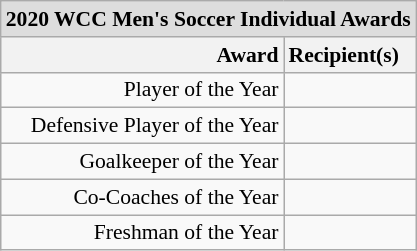<table class="wikitable" style="white-space:nowrap; font-size:90%;">
<tr>
<td colspan="7" style="text-align:center; background:#ddd;"><strong>2020 WCC Men's Soccer Individual Awards</strong></td>
</tr>
<tr>
<th style="text-align:right;">Award</th>
<th style="text-align:left;">Recipient(s)</th>
</tr>
<tr>
<td style="text-align:right;">Player of the Year</td>
<td style="text-align:left;"></td>
</tr>
<tr>
<td style="text-align:right;">Defensive Player of the Year</td>
<td style="text-align:left;"></td>
</tr>
<tr>
<td style="text-align:right;">Goalkeeper of the Year</td>
<td style="text-align:left;"></td>
</tr>
<tr>
<td style="text-align:right;">Co-Coaches of the Year</td>
<td style="text-align:left;"></td>
</tr>
<tr>
<td style="text-align:right;">Freshman of the Year</td>
<td style="text-align:left;"></td>
</tr>
</table>
